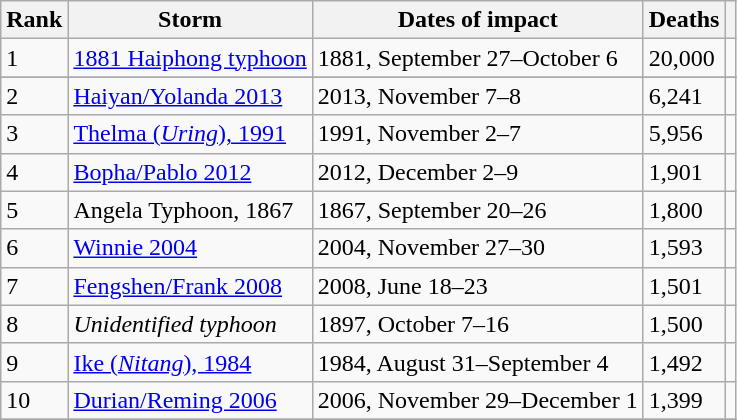<table class="wikitable sortable">
<tr>
<th>Rank</th>
<th>Storm</th>
<th>Dates of impact</th>
<th>Deaths</th>
<th></th>
</tr>
<tr>
<td>1</td>
<td><a href='#'>1881 Haiphong typhoon</a></td>
<td>1881, September 27–October 6</td>
<td>20,000</td>
<td></td>
</tr>
<tr>
</tr>
<tr>
<td>2</td>
<td><a href='#'>Haiyan/Yolanda 2013</a></td>
<td>2013, November 7–8</td>
<td>6,241</td>
<td></td>
</tr>
<tr 2 || >
<td>3</td>
<td><a href='#'>Thelma (<em>Uring</em>), 1991</a></td>
<td>1991, November 2–7</td>
<td>5,956</td>
<td></td>
</tr>
<tr>
<td>4</td>
<td><a href='#'>Bopha/Pablo 2012</a></td>
<td>2012, December 2–9</td>
<td>1,901</td>
<td></td>
</tr>
<tr>
<td>5</td>
<td>Angela Typhoon, 1867</td>
<td>1867, September 20–26</td>
<td>1,800</td>
<td></td>
</tr>
<tr>
<td>6</td>
<td><a href='#'>Winnie 2004</a></td>
<td>2004, November 27–30</td>
<td>1,593</td>
<td></td>
</tr>
<tr>
<td>7</td>
<td><a href='#'>Fengshen/Frank 2008</a></td>
<td>2008, June 18–23</td>
<td>1,501</td>
<td></td>
</tr>
<tr>
<td>8</td>
<td><em>Unidentified typhoon</em></td>
<td>1897, October 7–16</td>
<td>1,500</td>
<td></td>
</tr>
<tr>
<td>9</td>
<td><a href='#'>Ike (<em>Nitang</em>), 1984</a></td>
<td>1984, August 31–September 4</td>
<td>1,492</td>
<td></td>
</tr>
<tr>
<td>10</td>
<td><a href='#'>Durian/Reming 2006</a></td>
<td>2006, November 29–December 1</td>
<td>1,399</td>
<td></td>
</tr>
<tr>
</tr>
</table>
